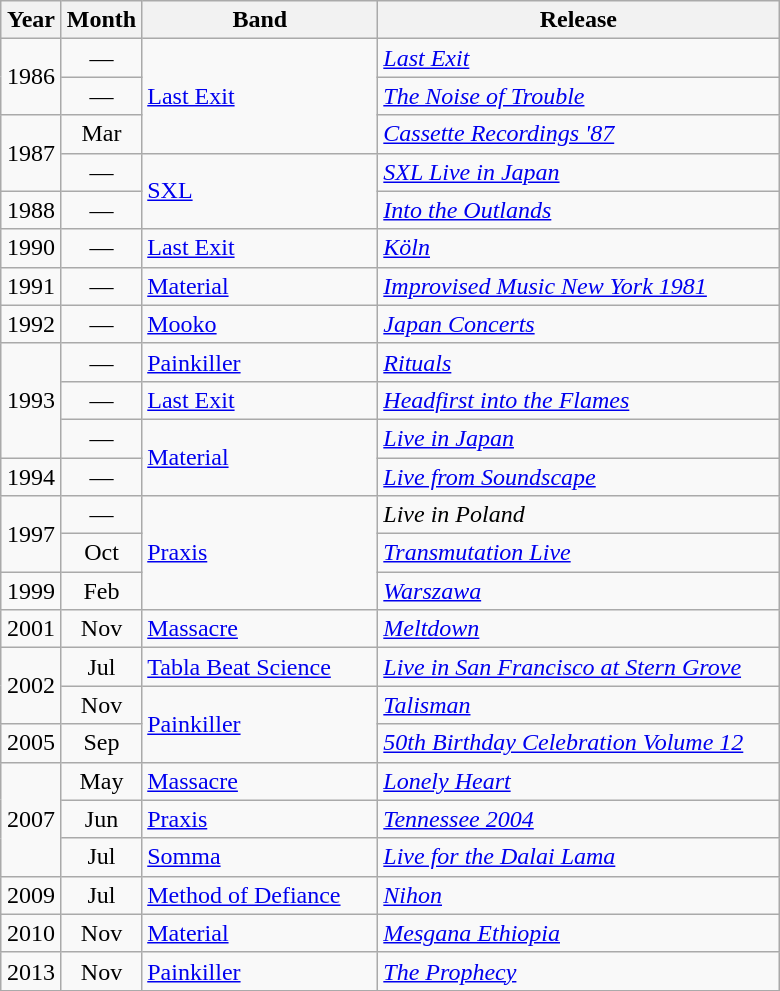<table class="wikitable">
<tr>
<th width="33">Year</th>
<th width="44">Month</th>
<th width="150">Band</th>
<th width="260">Release</th>
</tr>
<tr>
<td align="center" rowspan="2">1986</td>
<td align="center">—</td>
<td rowspan="3"><a href='#'>Last Exit</a></td>
<td><em><a href='#'>Last Exit</a></em></td>
</tr>
<tr>
<td align="center">—</td>
<td><em><a href='#'>The Noise of Trouble</a></em></td>
</tr>
<tr>
<td align="center" rowspan="2">1987</td>
<td align="center">Mar</td>
<td><em><a href='#'>Cassette Recordings '87</a></em></td>
</tr>
<tr>
<td align="center">—</td>
<td rowspan="2"><a href='#'>SXL</a></td>
<td><em><a href='#'>SXL Live in Japan</a></em></td>
</tr>
<tr>
<td align="center">1988</td>
<td align="center">—</td>
<td><em><a href='#'>Into the Outlands</a></em></td>
</tr>
<tr>
<td align="center">1990</td>
<td align="center">—</td>
<td><a href='#'>Last Exit</a></td>
<td><em><a href='#'>Köln</a></em></td>
</tr>
<tr>
<td align="center">1991</td>
<td align="center">—</td>
<td><a href='#'>Material</a></td>
<td><em><a href='#'>Improvised Music New York 1981</a></em></td>
</tr>
<tr>
<td align="center">1992</td>
<td align="center">—</td>
<td><a href='#'>Mooko</a></td>
<td><em><a href='#'>Japan Concerts</a></em></td>
</tr>
<tr>
<td align="center" rowspan="3">1993</td>
<td align="center">—</td>
<td><a href='#'>Painkiller</a></td>
<td><em><a href='#'>Rituals</a></em></td>
</tr>
<tr>
<td align="center">—</td>
<td><a href='#'>Last Exit</a></td>
<td><em><a href='#'>Headfirst into the Flames</a></em></td>
</tr>
<tr>
<td align="center">—</td>
<td rowspan="2"><a href='#'>Material</a></td>
<td><em><a href='#'>Live in Japan</a></em></td>
</tr>
<tr>
<td align="center">1994</td>
<td align="center">—</td>
<td><em><a href='#'>Live from Soundscape</a></em></td>
</tr>
<tr>
<td align="center" rowspan="2">1997</td>
<td align="center">—</td>
<td rowspan="3"><a href='#'>Praxis</a></td>
<td><em>Live in Poland</em></td>
</tr>
<tr>
<td align="center">Oct</td>
<td><em><a href='#'>Transmutation Live</a></em></td>
</tr>
<tr>
<td align="center">1999</td>
<td align="center">Feb</td>
<td><em><a href='#'>Warszawa</a></em></td>
</tr>
<tr>
<td align="center">2001</td>
<td align="center">Nov</td>
<td><a href='#'>Massacre</a></td>
<td><em><a href='#'>Meltdown</a></em></td>
</tr>
<tr>
<td align="center" rowspan="2">2002</td>
<td align="center">Jul</td>
<td><a href='#'>Tabla Beat Science</a></td>
<td><em><a href='#'>Live in San Francisco at Stern Grove</a></em></td>
</tr>
<tr>
<td align="center">Nov</td>
<td rowspan="2"><a href='#'>Painkiller</a></td>
<td><em><a href='#'>Talisman</a></em></td>
</tr>
<tr>
<td align="center">2005</td>
<td align="center">Sep</td>
<td><em><a href='#'>50th Birthday Celebration Volume 12</a></em></td>
</tr>
<tr>
<td align="center" rowspan="3">2007</td>
<td align="center">May</td>
<td><a href='#'>Massacre</a></td>
<td><em><a href='#'>Lonely Heart</a></em></td>
</tr>
<tr>
<td align="center">Jun</td>
<td><a href='#'>Praxis</a></td>
<td><em><a href='#'>Tennessee 2004</a></em></td>
</tr>
<tr>
<td align="center">Jul</td>
<td><a href='#'>Somma</a></td>
<td><em><a href='#'>Live for the Dalai Lama</a></em></td>
</tr>
<tr>
<td align="center">2009</td>
<td align="center">Jul</td>
<td><a href='#'>Method of Defiance</a></td>
<td><em><a href='#'>Nihon</a></em></td>
</tr>
<tr>
<td align="center">2010</td>
<td align="center">Nov</td>
<td><a href='#'>Material</a></td>
<td><em><a href='#'>Mesgana Ethiopia</a></em></td>
</tr>
<tr>
<td align="center">2013</td>
<td align="center">Nov</td>
<td><a href='#'>Painkiller</a></td>
<td><em><a href='#'>The Prophecy</a></em></td>
</tr>
<tr>
</tr>
</table>
